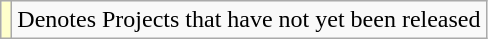<table class="wikitable">
<tr>
<td style="background:#ffc;"></td>
<td>Denotes Projects that have not yet been released</td>
</tr>
</table>
